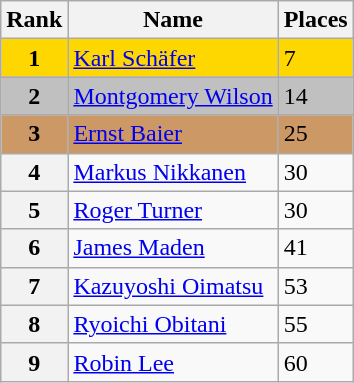<table class="wikitable">
<tr>
<th>Rank</th>
<th>Name</th>
<th>Places</th>
</tr>
<tr bgcolor=gold>
<td align=center><strong>1</strong></td>
<td> <a href='#'>Karl Schäfer</a></td>
<td>7</td>
</tr>
<tr bgcolor=silver>
<td align=center><strong>2</strong></td>
<td> <a href='#'>Montgomery Wilson</a></td>
<td>14</td>
</tr>
<tr bgcolor=cc9966>
<td align=center><strong>3</strong></td>
<td> <a href='#'>Ernst Baier</a></td>
<td>25</td>
</tr>
<tr>
<th>4</th>
<td> <a href='#'>Markus Nikkanen</a></td>
<td>30</td>
</tr>
<tr>
<th>5</th>
<td> <a href='#'>Roger Turner</a></td>
<td>30</td>
</tr>
<tr>
<th>6</th>
<td> <a href='#'>James Maden</a></td>
<td>41</td>
</tr>
<tr>
<th>7</th>
<td> <a href='#'>Kazuyoshi Oimatsu</a></td>
<td>53</td>
</tr>
<tr>
<th>8</th>
<td> <a href='#'>Ryoichi Obitani</a></td>
<td>55</td>
</tr>
<tr>
<th>9</th>
<td> <a href='#'>Robin Lee</a></td>
<td>60</td>
</tr>
</table>
